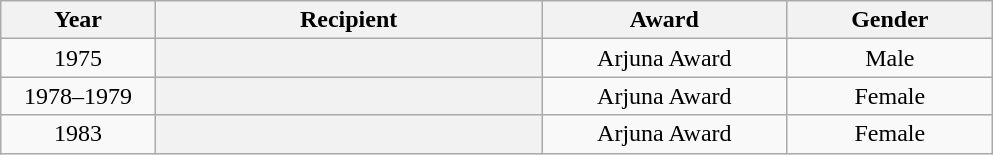<table class="wikitable" style="text-align:center;">
<tr>
<th scope="col" style="width:12%">Year</th>
<th scope="col" style="width:30%">Recipient</th>
<th scope="col" style="width:19%">Award</th>
<th scope="col" style="width:16%">Gender</th>
</tr>
<tr>
<td style="text-align:center;">1975</td>
<th scope="row"></th>
<td>Arjuna Award</td>
<td>Male</td>
</tr>
<tr>
<td style="text-align:center;">1978–1979</td>
<th scope="row"></th>
<td>Arjuna Award</td>
<td>Female</td>
</tr>
<tr>
<td style="text-align:center;">1983</td>
<th scope="row"></th>
<td>Arjuna Award</td>
<td>Female</td>
</tr>
</table>
